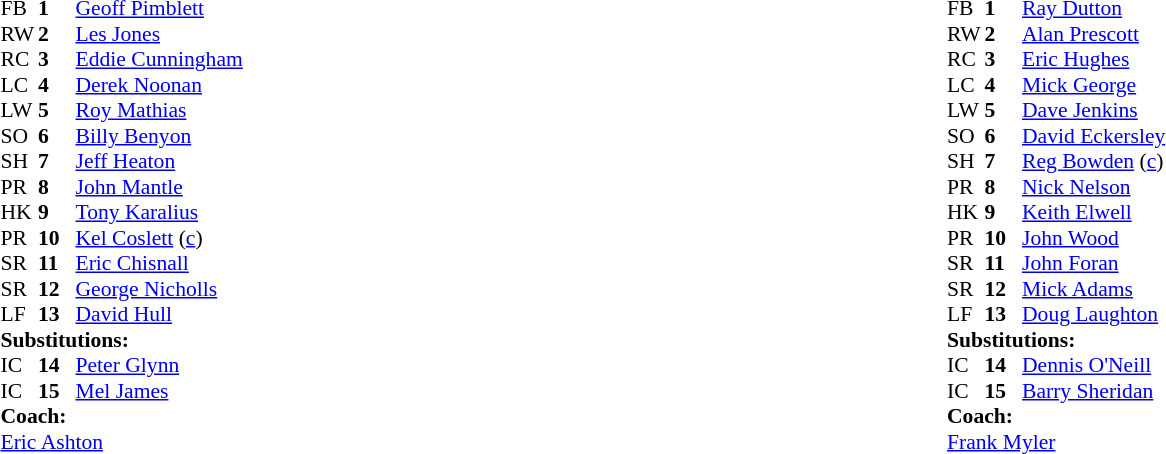<table width="100%">
<tr>
<td valign="top" width="50%"><br><table style="font-size: 90%" cellspacing="0" cellpadding="0">
<tr>
<th width="25"></th>
<th width="25"></th>
</tr>
<tr>
<td>FB</td>
<td><strong>1</strong></td>
<td><a href='#'>Geoff Pimblett</a></td>
</tr>
<tr>
<td>RW</td>
<td><strong>2</strong></td>
<td><a href='#'>Les Jones</a></td>
</tr>
<tr>
<td>RC</td>
<td><strong>3</strong></td>
<td><a href='#'>Eddie Cunningham</a></td>
</tr>
<tr>
<td>LC</td>
<td><strong>4</strong></td>
<td><a href='#'>Derek Noonan</a></td>
</tr>
<tr>
<td>LW</td>
<td><strong>5</strong></td>
<td><a href='#'>Roy Mathias</a></td>
</tr>
<tr>
<td>SO</td>
<td><strong>6</strong></td>
<td><a href='#'>Billy Benyon</a></td>
<td></td>
</tr>
<tr>
<td>SH</td>
<td><strong>7</strong></td>
<td><a href='#'>Jeff Heaton</a></td>
</tr>
<tr>
<td>PR</td>
<td><strong>8</strong></td>
<td><a href='#'>John Mantle</a></td>
<td></td>
</tr>
<tr>
<td>HK</td>
<td><strong>9</strong></td>
<td><a href='#'>Tony Karalius</a></td>
</tr>
<tr>
<td>PR</td>
<td><strong>10</strong></td>
<td><a href='#'>Kel Coslett</a> (<a href='#'>c</a>)</td>
</tr>
<tr>
<td>SR</td>
<td><strong>11</strong></td>
<td><a href='#'>Eric Chisnall</a></td>
</tr>
<tr>
<td>SR</td>
<td><strong>12</strong></td>
<td><a href='#'>George Nicholls</a></td>
</tr>
<tr>
<td>LF</td>
<td><strong>13</strong></td>
<td><a href='#'>David Hull</a></td>
</tr>
<tr>
<td colspan=3><strong>Substitutions:</strong></td>
</tr>
<tr>
<td>IC</td>
<td><strong>14</strong></td>
<td><a href='#'>Peter Glynn</a></td>
<td></td>
</tr>
<tr>
<td>IC</td>
<td><strong>15</strong></td>
<td><a href='#'>Mel James</a></td>
<td></td>
</tr>
<tr>
<td colspan=3><strong>Coach:</strong></td>
</tr>
<tr>
<td colspan="4"><a href='#'>Eric Ashton</a></td>
</tr>
</table>
</td>
<td valign="top" width="50%"><br><table style="font-size: 90%" cellspacing="0" cellpadding="0">
<tr>
<th width="25"></th>
<th width="25"></th>
</tr>
<tr>
<td>FB</td>
<td><strong>1</strong></td>
<td><a href='#'>Ray Dutton</a></td>
</tr>
<tr>
<td>RW</td>
<td><strong>2</strong></td>
<td><a href='#'>Alan Prescott</a></td>
<td></td>
</tr>
<tr>
<td>RC</td>
<td><strong>3</strong></td>
<td><a href='#'>Eric Hughes</a></td>
</tr>
<tr>
<td>LC</td>
<td><strong>4</strong></td>
<td><a href='#'>Mick George</a></td>
</tr>
<tr>
<td>LW</td>
<td><strong>5</strong></td>
<td><a href='#'>Dave Jenkins</a></td>
</tr>
<tr>
<td>SO</td>
<td><strong>6</strong></td>
<td><a href='#'>David Eckersley</a></td>
</tr>
<tr>
<td>SH</td>
<td><strong>7</strong></td>
<td><a href='#'>Reg Bowden</a> (<a href='#'>c</a>)</td>
</tr>
<tr>
<td>PR</td>
<td><strong>8</strong></td>
<td><a href='#'>Nick Nelson</a></td>
</tr>
<tr>
<td>HK</td>
<td><strong>9</strong></td>
<td><a href='#'>Keith Elwell</a></td>
</tr>
<tr>
<td>PR</td>
<td><strong>10</strong></td>
<td><a href='#'>John Wood</a></td>
</tr>
<tr>
<td>SR</td>
<td><strong>11</strong></td>
<td><a href='#'>John Foran</a></td>
<td></td>
</tr>
<tr>
<td>SR</td>
<td><strong>12</strong></td>
<td><a href='#'>Mick Adams</a></td>
</tr>
<tr>
<td>LF</td>
<td><strong>13</strong></td>
<td><a href='#'>Doug Laughton</a></td>
</tr>
<tr>
<td colspan=3><strong>Substitutions:</strong></td>
</tr>
<tr>
<td>IC</td>
<td><strong>14</strong></td>
<td><a href='#'>Dennis O'Neill</a></td>
<td></td>
</tr>
<tr>
<td>IC</td>
<td><strong>15</strong></td>
<td><a href='#'>Barry Sheridan</a></td>
<td></td>
</tr>
<tr>
<td colspan=3><strong>Coach:</strong></td>
</tr>
<tr>
<td colspan="4"><a href='#'>Frank Myler</a></td>
</tr>
</table>
</td>
</tr>
</table>
